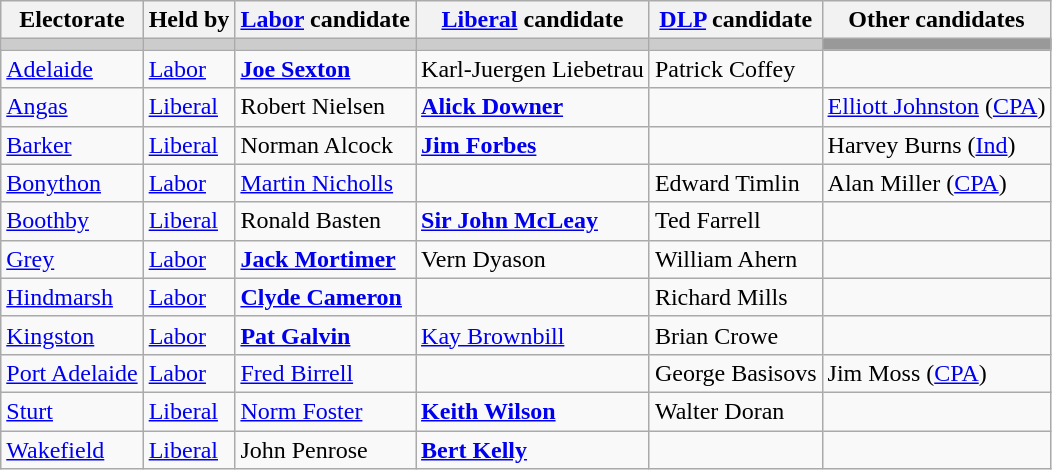<table class="wikitable">
<tr>
<th>Electorate</th>
<th>Held by</th>
<th><a href='#'>Labor</a> candidate</th>
<th><a href='#'>Liberal</a> candidate</th>
<th><a href='#'>DLP</a> candidate</th>
<th>Other candidates</th>
</tr>
<tr bgcolor="#cccccc">
<td></td>
<td></td>
<td></td>
<td></td>
<td></td>
<td bgcolor="#999999"></td>
</tr>
<tr>
<td><a href='#'>Adelaide</a></td>
<td><a href='#'>Labor</a></td>
<td><strong><a href='#'>Joe Sexton</a></strong></td>
<td>Karl-Juergen Liebetrau</td>
<td>Patrick Coffey</td>
<td></td>
</tr>
<tr>
<td><a href='#'>Angas</a></td>
<td><a href='#'>Liberal</a></td>
<td>Robert Nielsen</td>
<td><strong><a href='#'>Alick Downer</a></strong></td>
<td></td>
<td><a href='#'>Elliott Johnston</a> (<a href='#'>CPA</a>)</td>
</tr>
<tr>
<td><a href='#'>Barker</a></td>
<td><a href='#'>Liberal</a></td>
<td>Norman Alcock</td>
<td><strong><a href='#'>Jim Forbes</a></strong></td>
<td></td>
<td>Harvey Burns (<a href='#'>Ind</a>)</td>
</tr>
<tr>
<td><a href='#'>Bonython</a></td>
<td><a href='#'>Labor</a></td>
<td><a href='#'>Martin Nicholls</a></td>
<td></td>
<td>Edward Timlin</td>
<td>Alan Miller (<a href='#'>CPA</a>)</td>
</tr>
<tr>
<td><a href='#'>Boothby</a></td>
<td><a href='#'>Liberal</a></td>
<td>Ronald Basten</td>
<td><strong><a href='#'>Sir John McLeay</a></strong></td>
<td>Ted Farrell</td>
<td></td>
</tr>
<tr>
<td><a href='#'>Grey</a></td>
<td><a href='#'>Labor</a></td>
<td><strong><a href='#'>Jack Mortimer</a></strong></td>
<td>Vern Dyason</td>
<td>William Ahern</td>
<td></td>
</tr>
<tr>
<td><a href='#'>Hindmarsh</a></td>
<td><a href='#'>Labor</a></td>
<td><strong><a href='#'>Clyde Cameron</a></strong></td>
<td></td>
<td>Richard Mills</td>
<td></td>
</tr>
<tr>
<td><a href='#'>Kingston</a></td>
<td><a href='#'>Labor</a></td>
<td><strong><a href='#'>Pat Galvin</a></strong></td>
<td><a href='#'>Kay Brownbill</a></td>
<td>Brian Crowe</td>
<td></td>
</tr>
<tr>
<td><a href='#'>Port Adelaide</a></td>
<td><a href='#'>Labor</a></td>
<td><a href='#'>Fred Birrell</a></td>
<td></td>
<td>George Basisovs</td>
<td>Jim Moss (<a href='#'>CPA</a>)</td>
</tr>
<tr>
<td><a href='#'>Sturt</a></td>
<td><a href='#'>Liberal</a></td>
<td><a href='#'>Norm Foster</a></td>
<td><strong><a href='#'>Keith Wilson</a></strong></td>
<td>Walter Doran</td>
<td></td>
</tr>
<tr>
<td><a href='#'>Wakefield</a></td>
<td><a href='#'>Liberal</a></td>
<td>John Penrose</td>
<td><strong><a href='#'>Bert Kelly</a></strong></td>
<td></td>
<td></td>
</tr>
</table>
